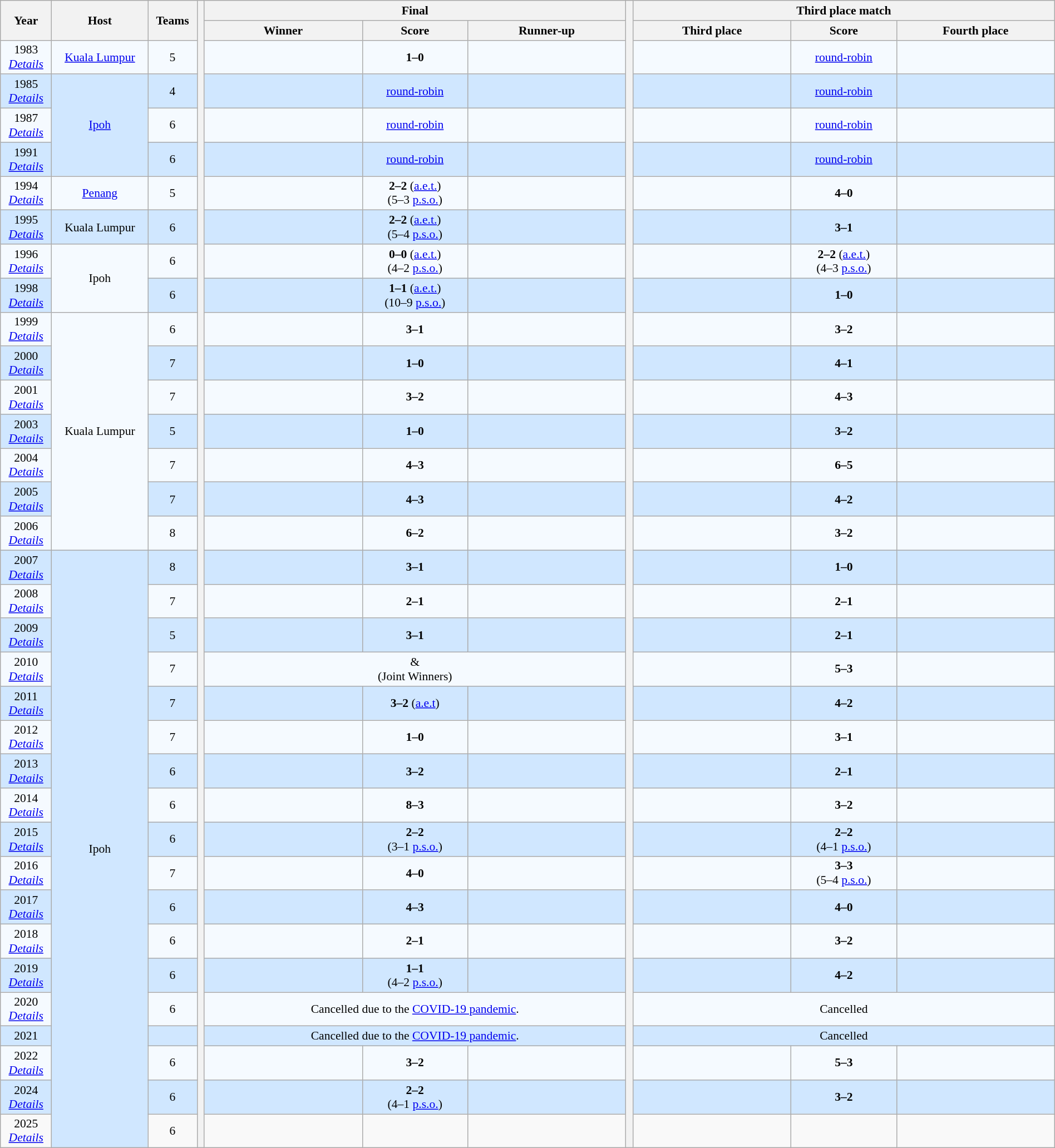<table class="wikitable" style="text-align:center;width:100%; font-size:90%;">
<tr>
<th rowspan=2>Year</th>
<th rowspan=2>Host</th>
<th rowspan=2>Teams</th>
<th rowspan=35></th>
<th colspan=3>Final</th>
<th rowspan=35></th>
<th colspan=3>Third place match</th>
</tr>
<tr>
<th width=15%>Winner</th>
<th width=10%>Score</th>
<th width=15%>Runner-up</th>
<th width=15%>Third place</th>
<th width=10%>Score</th>
<th width=15%>Fourth place</th>
</tr>
<tr bgcolor=#F5FAFF>
<td>1983<br><em><a href='#'>Details</a></em></td>
<td><a href='#'>Kuala Lumpur</a></td>
<td>5</td>
<td><strong></strong></td>
<td><strong>1–0</strong></td>
<td></td>
<td></td>
<td><a href='#'>round-robin</a></td>
<td></td>
</tr>
<tr bgcolor=#D0E7FF>
<td>1985 <br><em><a href='#'>Details</a></em></td>
<td rowspan="3"><a href='#'>Ipoh</a></td>
<td>4</td>
<td><strong></strong></td>
<td><a href='#'>round-robin</a></td>
<td></td>
<td></td>
<td><a href='#'>round-robin</a></td>
<td></td>
</tr>
<tr bgcolor=#F5FAFF>
<td>1987 <br><em><a href='#'>Details</a></em></td>
<td>6</td>
<td><strong></strong></td>
<td><a href='#'>round-robin</a></td>
<td></td>
<td></td>
<td><a href='#'>round-robin</a></td>
<td></td>
</tr>
<tr bgcolor=#D0E7FF>
<td>1991<br><em><a href='#'>Details</a></em></td>
<td>6</td>
<td><strong></strong></td>
<td><a href='#'>round-robin</a></td>
<td></td>
<td></td>
<td><a href='#'>round-robin</a></td>
<td></td>
</tr>
<tr bgcolor=#F5FAFF>
<td>1994<br><em><a href='#'>Details</a></em></td>
<td><a href='#'>Penang</a></td>
<td>5</td>
<td><strong></strong></td>
<td><strong>2–2</strong> (<a href='#'>a.e.t.</a>)<br>(5–3 <a href='#'>p.s.o.</a>)</td>
<td></td>
<td></td>
<td><strong>4–0</strong></td>
<td></td>
</tr>
<tr bgcolor=#D0E7FF>
<td>1995 <br><em><a href='#'>Details</a></em></td>
<td>Kuala Lumpur</td>
<td>6</td>
<td><strong></strong></td>
<td><strong>2–2</strong> (<a href='#'>a.e.t.</a>)<br>(5–4 <a href='#'>p.s.o.</a>)</td>
<td></td>
<td></td>
<td><strong>3–1</strong></td>
<td></td>
</tr>
<tr bgcolor=#F5FAFF>
<td>1996 <br> <em><a href='#'>Details</a></em></td>
<td rowspan="2">Ipoh</td>
<td>6</td>
<td><strong></strong></td>
<td><strong>0–0</strong> (<a href='#'>a.e.t.</a>)<br>(4–2 <a href='#'>p.s.o.</a>)</td>
<td></td>
<td></td>
<td><strong>2–2</strong> (<a href='#'>a.e.t.</a>)<br>(4–3 <a href='#'>p.s.o.</a>)</td>
<td></td>
</tr>
<tr bgcolor=#D0E7FF>
<td>1998 <br> <em><a href='#'>Details</a></em></td>
<td>6</td>
<td><strong></strong></td>
<td><strong>1–1</strong> (<a href='#'>a.e.t.</a>)<br>(10–9 <a href='#'>p.s.o.</a>)</td>
<td></td>
<td></td>
<td><strong>1–0</strong></td>
<td></td>
</tr>
<tr bgcolor=#F5FAFF>
<td>1999 <br> <em><a href='#'>Details</a></em></td>
<td rowspan="7">Kuala Lumpur</td>
<td>6</td>
<td><strong></strong></td>
<td><strong>3–1</strong></td>
<td></td>
<td></td>
<td><strong>3–2</strong></td>
<td></td>
</tr>
<tr bgcolor=#D0E7FF>
<td>2000 <br> <em><a href='#'>Details</a></em></td>
<td>7</td>
<td><strong></strong></td>
<td><strong>1–0</strong></td>
<td></td>
<td></td>
<td><strong>4–1</strong></td>
<td></td>
</tr>
<tr bgcolor=#F5FAFF>
<td>2001 <br> <em><a href='#'>Details</a></em></td>
<td>7</td>
<td><strong></strong></td>
<td><strong>3–2</strong></td>
<td></td>
<td></td>
<td><strong>4–3</strong></td>
<td></td>
</tr>
<tr bgcolor=#D0E7FF>
<td>2003 <br><em><a href='#'>Details</a></em></td>
<td>5</td>
<td><strong></strong></td>
<td><strong>1–0</strong></td>
<td></td>
<td></td>
<td><strong>3–2</strong></td>
<td></td>
</tr>
<tr bgcolor=#F5FAFF>
<td>2004 <br><em><a href='#'>Details</a></em></td>
<td>7</td>
<td><strong></strong></td>
<td><strong>4–3</strong></td>
<td></td>
<td></td>
<td><strong>6–5</strong></td>
<td></td>
</tr>
<tr bgcolor=#D0E7FF>
<td>2005 <br><em><a href='#'>Details</a></em></td>
<td>7</td>
<td><strong></strong></td>
<td><strong>4–3</strong></td>
<td></td>
<td></td>
<td><strong>4–2</strong></td>
<td></td>
</tr>
<tr bgcolor=#F5FAFF>
<td>2006<br><em><a href='#'>Details</a></em></td>
<td>8</td>
<td><strong></strong></td>
<td><strong>6–2</strong></td>
<td></td>
<td></td>
<td><strong>3–2</strong></td>
<td></td>
</tr>
<tr bgcolor=#D0E7FF>
<td>2007 <br><em><a href='#'>Details</a></em></td>
<td rowspan="18">Ipoh</td>
<td>8</td>
<td><strong></strong></td>
<td><strong>3–1</strong></td>
<td></td>
<td></td>
<td><strong>1–0</strong></td>
<td></td>
</tr>
<tr bgcolor=#F5FAFF>
<td>2008<br><em><a href='#'>Details</a></em></td>
<td>7</td>
<td><strong></strong></td>
<td><strong>2–1</strong></td>
<td></td>
<td></td>
<td><strong>2–1</strong></td>
<td></td>
</tr>
<tr bgcolor=#D0E7FF>
<td>2009 <br><em><a href='#'>Details</a></em></td>
<td>5</td>
<td><strong></strong></td>
<td><strong>3–1</strong></td>
<td></td>
<td></td>
<td><strong>2–1</strong></td>
<td></td>
</tr>
<tr bgcolor=#F5FAFF>
<td>2010 <br><em><a href='#'>Details</a></em></td>
<td>7</td>
<td colspan=3><strong></strong> & <strong></strong><br>(Joint Winners)</td>
<td></td>
<td><strong>5–3</strong></td>
<td></td>
</tr>
<tr bgcolor=#D0E7FF>
<td>2011 <br><em><a href='#'>Details</a></em></td>
<td>7</td>
<td><strong></strong></td>
<td><strong>3–2</strong> (<a href='#'>a.e.t</a>)</td>
<td></td>
<td></td>
<td><strong>4–2</strong></td>
<td></td>
</tr>
<tr bgcolor=#F5FAFF>
<td>2012 <br><em><a href='#'>Details</a></em></td>
<td>7</td>
<td><strong></strong></td>
<td><strong>1–0</strong></td>
<td></td>
<td></td>
<td><strong>3–1</strong></td>
<td></td>
</tr>
<tr bgcolor=#D0E7FF>
<td>2013 <br><em><a href='#'>Details</a></em></td>
<td>6</td>
<td><strong></strong></td>
<td><strong>3–2</strong></td>
<td></td>
<td></td>
<td><strong>2–1</strong></td>
<td></td>
</tr>
<tr bgcolor=#F5FAFF>
<td>2014 <br><em><a href='#'>Details</a></em></td>
<td>6</td>
<td><strong></strong></td>
<td><strong>8–3</strong></td>
<td></td>
<td></td>
<td><strong>3–2</strong></td>
<td></td>
</tr>
<tr bgcolor=#D0E7FF>
<td>2015 <br><em><a href='#'>Details</a></em></td>
<td>6</td>
<td><strong></strong></td>
<td><strong>2–2</strong><br>(3–1 <a href='#'>p.s.o.</a>)</td>
<td></td>
<td></td>
<td><strong>2–2</strong><br>(4–1 <a href='#'>p.s.o.</a>)</td>
<td></td>
</tr>
<tr bgcolor=#F5FAFF>
<td>2016 <br><em><a href='#'>Details</a></em></td>
<td>7</td>
<td><strong></strong></td>
<td><strong>4–0</strong></td>
<td></td>
<td></td>
<td><strong>3–3</strong><br>(5–4 <a href='#'>p.s.o.</a>)</td>
<td></td>
</tr>
<tr bgcolor=#D0E7FF>
<td>2017 <br><em><a href='#'>Details</a></em></td>
<td>6</td>
<td><strong></strong></td>
<td><strong>4–3</strong></td>
<td></td>
<td></td>
<td><strong>4–0</strong></td>
<td></td>
</tr>
<tr bgcolor=#F5FAFF>
<td>2018 <br><em><a href='#'>Details</a></em></td>
<td>6</td>
<td><strong></strong></td>
<td><strong>2–1</strong></td>
<td></td>
<td></td>
<td><strong>3–2</strong></td>
<td></td>
</tr>
<tr bgcolor=#D0E7FF>
<td>2019 <br><em><a href='#'>Details</a></em></td>
<td>6</td>
<td><strong></strong></td>
<td><strong>1–1</strong><br>(4–2 <a href='#'>p.s.o.</a>)</td>
<td></td>
<td></td>
<td><strong>4–2</strong></td>
<td></td>
</tr>
<tr bgcolor=#F5FAFF>
<td>2020<br><em><a href='#'>Details</a></em></td>
<td>6</td>
<td colspan=3>Cancelled due to the <a href='#'>COVID-19 pandemic</a>.</td>
<td colspan=3>Cancelled</td>
</tr>
<tr bgcolor=#D0E7FF>
<td>2021</td>
<td></td>
<td colspan=3>Cancelled due to the <a href='#'>COVID-19 pandemic</a>.</td>
<td colspan=3>Cancelled</td>
</tr>
<tr bgcolor=#F5FAFF>
<td>2022<br><em><a href='#'>Details</a></em></td>
<td>6</td>
<td><strong></strong></td>
<td><strong>3–2</strong></td>
<td></td>
<td></td>
<td><strong>5–3</strong></td>
<td></td>
</tr>
<tr bgcolor=#D0E7FF>
<td>2024<br><em><a href='#'>Details</a></em></td>
<td>6</td>
<td><strong></strong></td>
<td><strong>2–2</strong><br>(4–1 <a href='#'>p.s.o.</a>)</td>
<td></td>
<td></td>
<td><strong>3–2</strong></td>
<td></td>
</tr>
<tr>
<td>2025<br><em><a href='#'>Details</a></em></td>
<td>6</td>
<td></td>
<td></td>
<td></td>
<td></td>
<td></td>
<td></td>
</tr>
</table>
